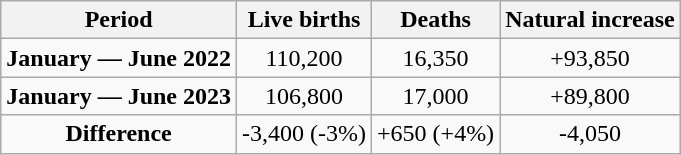<table class="wikitable"  style="text-align:center;">
<tr>
<th>Period</th>
<th>Live births</th>
<th>Deaths</th>
<th>Natural increase</th>
</tr>
<tr>
<td><strong>January — June 2022</strong></td>
<td>110,200</td>
<td>16,350</td>
<td>+93,850</td>
</tr>
<tr>
<td><strong>January — June 2023</strong></td>
<td>106,800</td>
<td>17,000</td>
<td>+89,800</td>
</tr>
<tr>
<td><strong>Difference</strong></td>
<td> -3,400 (-3%)</td>
<td> +650 (+4%)</td>
<td> -4,050</td>
</tr>
</table>
